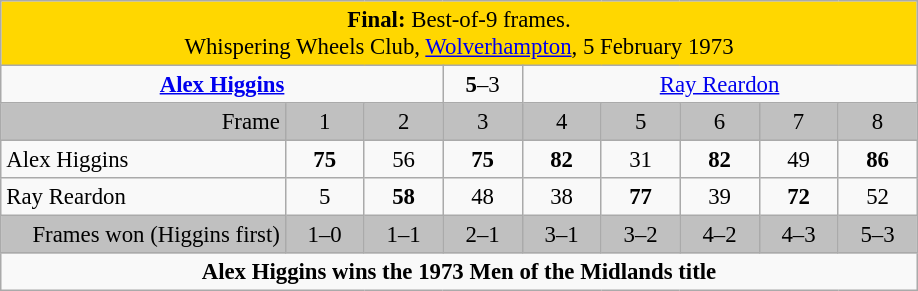<table class="wikitable"  style="font-size: 95%; margin: 1em auto 1em auto;">
<tr>
<td colspan=10 align="center" bgcolor="#ffd700"><strong>Final:</strong> Best-of-9 frames.<br>Whispering Wheels Club, <a href='#'>Wolverhampton</a>, 5 February 1973</td>
</tr>
<tr>
<td colspan=3 align="center"><strong><a href='#'>Alex Higgins</a></strong> <br> </td>
<td colspan=1 align="center"><strong>5</strong>–3</td>
<td colspan=5 align="center"><a href='#'>Ray Reardon</a> <br> </td>
</tr>
<tr>
<td style="width: 12em;; background: silver;" align="right">Frame</td>
<td style="width: 3em; background: silver;" align="center">1</td>
<td style="width: 3em; background: silver;" align="center">2</td>
<td style="width: 3em; background: silver;" align="center">3</td>
<td style="width: 3em; background: silver;" align="center">4</td>
<td style="width: 3em; background: silver;" align="center">5</td>
<td style="width: 3em; background: silver;" align="center">6</td>
<td style="width: 3em; background: silver;" align="center">7</td>
<td style="width: 3em; background: silver;" align="center">8</td>
</tr>
<tr>
<td>Alex Higgins</td>
<td align="center"><strong>75</strong></td>
<td align="center">56</td>
<td align="center"><strong>75</strong></td>
<td align="center"><strong>82</strong></td>
<td align="center">31</td>
<td align="center"><strong>82</strong></td>
<td align="center">49</td>
<td align="center"><strong>86</strong></td>
</tr>
<tr>
<td>Ray Reardon</td>
<td align="center">5</td>
<td align="center"><strong>58</strong></td>
<td align="center">48</td>
<td align="center">38</td>
<td align="center"><strong>77</strong></td>
<td align="center">39</td>
<td align="center"><strong>72</strong></td>
<td align="center">52</td>
</tr>
<tr>
<td style="background: silver;" align="right">Frames won (Higgins first)</td>
<td style="background: silver;" align="center">1–0</td>
<td style="background: silver;" align="center">1–1</td>
<td style="background: silver;" align="center">2–1</td>
<td style="background: silver;" align="center">3–1</td>
<td style="background: silver;" align="center">3–2</td>
<td style="background: silver;" align="center">4–2</td>
<td style="background: silver;" align="center">4–3</td>
<td style="background: silver;" align="center">5–3</td>
</tr>
<tr>
<td colspan=10 align="center"><strong>Alex Higgins wins the 1973 Men of the Midlands title</strong></td>
</tr>
</table>
